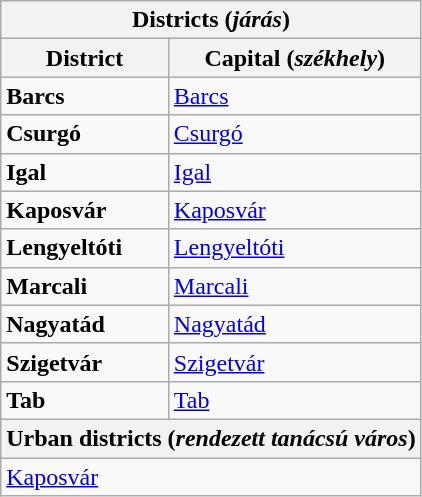<table class="wikitable">
<tr>
<th colspan=2>Districts (<em>járás</em>)</th>
</tr>
<tr>
<th>District</th>
<th>Capital (<em>székhely</em>)</th>
</tr>
<tr>
<td><strong>Barcs</strong></td>
<td><a href='#'>Barcs</a></td>
</tr>
<tr>
<td><strong>Csurgó</strong></td>
<td><a href='#'>Csurgó</a></td>
</tr>
<tr>
<td><strong>Igal</strong></td>
<td><a href='#'>Igal</a></td>
</tr>
<tr>
<td><strong>Kaposvár</strong></td>
<td><a href='#'>Kaposvár</a></td>
</tr>
<tr>
<td><strong>Lengyeltóti</strong></td>
<td><a href='#'>Lengyeltóti</a></td>
</tr>
<tr>
<td><strong>Marcali</strong></td>
<td><a href='#'>Marcali</a></td>
</tr>
<tr>
<td><strong>Nagyatád</strong></td>
<td><a href='#'>Nagyatád</a></td>
</tr>
<tr>
<td><strong>Szigetvár</strong></td>
<td><a href='#'>Szigetvár</a></td>
</tr>
<tr>
<td><strong>Tab</strong></td>
<td><a href='#'>Tab</a></td>
</tr>
<tr>
<th colspan=2>Urban districts (<em>rendezett tanácsú város</em>)</th>
</tr>
<tr>
<td colspan=2><a href='#'>Kaposvár</a></td>
</tr>
</table>
